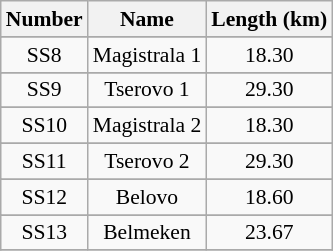<table class="wikitable" border="1" style="font-size:90%;">
<tr>
<th>Number</th>
<th>Name</th>
<th>Length (km)</th>
</tr>
<tr>
</tr>
<tr>
<td rowspan=1 align=center>SS8</td>
<td rowspan=1 align=center>Magistrala 1</td>
<td rowspan=1 align=center>18.30</td>
</tr>
<tr>
</tr>
<tr>
<td rowspan=1 align=center>SS9</td>
<td rowspan=1 align=center>Tserovo 1</td>
<td rowspan=1 align=center>29.30</td>
</tr>
<tr>
</tr>
<tr>
<td rowspan=1 align=center>SS10</td>
<td rowspan=1 align=center>Magistrala 2</td>
<td rowspan=1 align=center>18.30</td>
</tr>
<tr>
</tr>
<tr>
<td rowspan=1 align=center>SS11</td>
<td rowspan=1 align=center>Tserovo 2</td>
<td rowspan=1 align=center>29.30</td>
</tr>
<tr>
</tr>
<tr>
<td rowspan=1 align=center>SS12</td>
<td rowspan=1 align=center>Belovo</td>
<td rowspan=1 align=center>18.60</td>
</tr>
<tr>
</tr>
<tr>
<td rowspan=1 align=center>SS13</td>
<td rowspan=1 align=center>Belmeken</td>
<td rowspan=1 align=center>23.67</td>
</tr>
<tr>
</tr>
</table>
